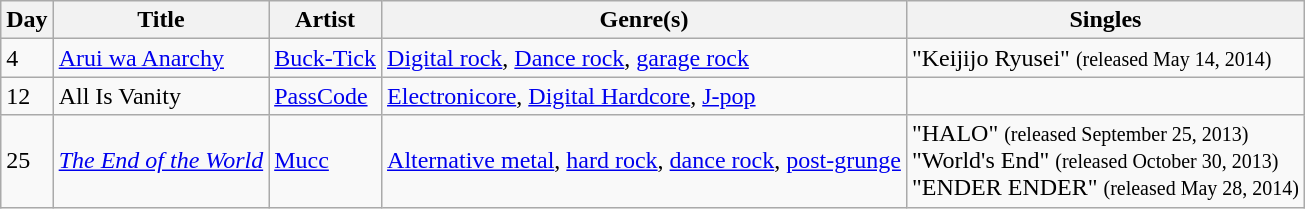<table class="wikitable sortable" style="text-align: left;">
<tr>
<th>Day</th>
<th>Title</th>
<th>Artist</th>
<th>Genre(s)</th>
<th>Singles</th>
</tr>
<tr>
<td>4</td>
<td><a href='#'>Arui wa Anarchy</a></td>
<td><a href='#'>Buck-Tick</a></td>
<td><a href='#'>Digital rock</a>, <a href='#'>Dance rock</a>, <a href='#'>garage rock</a></td>
<td>"Keijijo Ryusei" <small>(released May 14, 2014)</small></td>
</tr>
<tr>
<td>12</td>
<td>All Is Vanity</td>
<td><a href='#'>PassCode</a></td>
<td><a href='#'>Electronicore</a>, <a href='#'>Digital Hardcore</a>, <a href='#'>J-pop</a></td>
<td></td>
</tr>
<tr>
<td>25</td>
<td><em><a href='#'>The End of the World</a></em></td>
<td><a href='#'>Mucc</a></td>
<td><a href='#'>Alternative metal</a>, <a href='#'>hard rock</a>, <a href='#'>dance rock</a>, <a href='#'>post-grunge</a></td>
<td>"HALO" <small>(released September 25, 2013)</small><br>"World's End" <small>(released October 30, 2013)</small><br>"ENDER ENDER" <small>(released May 28, 2014)</small></td>
</tr>
</table>
